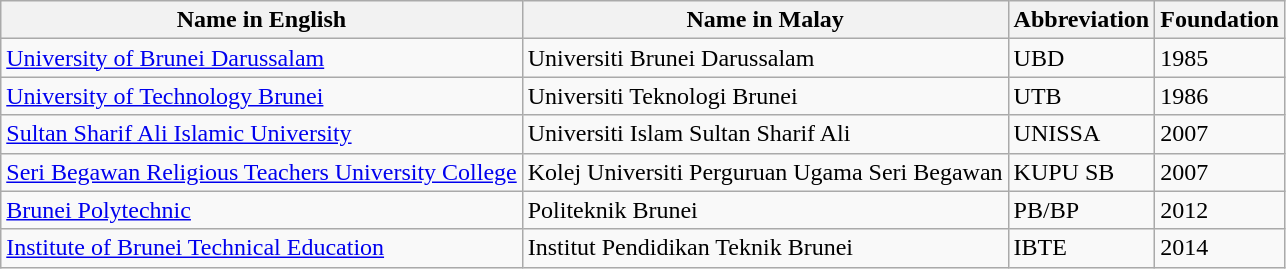<table class="wikitable">
<tr>
<th>Name in English</th>
<th>Name in Malay</th>
<th>Abbreviation</th>
<th>Foundation</th>
</tr>
<tr>
<td><a href='#'>University of Brunei Darussalam</a></td>
<td>Universiti Brunei Darussalam</td>
<td>UBD</td>
<td>1985</td>
</tr>
<tr>
<td><a href='#'>University of Technology Brunei</a></td>
<td>Universiti Teknologi Brunei</td>
<td>UTB</td>
<td>1986</td>
</tr>
<tr>
<td><a href='#'>Sultan Sharif Ali Islamic University</a></td>
<td>Universiti Islam Sultan Sharif Ali</td>
<td>UNISSA</td>
<td>2007</td>
</tr>
<tr>
<td><a href='#'>Seri Begawan Religious Teachers University College</a></td>
<td>Kolej Universiti Perguruan Ugama Seri Begawan</td>
<td>KUPU SB</td>
<td>2007</td>
</tr>
<tr>
<td><a href='#'>Brunei Polytechnic</a></td>
<td>Politeknik Brunei</td>
<td>PB/BP</td>
<td>2012</td>
</tr>
<tr>
<td><a href='#'>Institute of Brunei Technical Education</a></td>
<td>Institut Pendidikan Teknik Brunei</td>
<td>IBTE</td>
<td>2014</td>
</tr>
</table>
